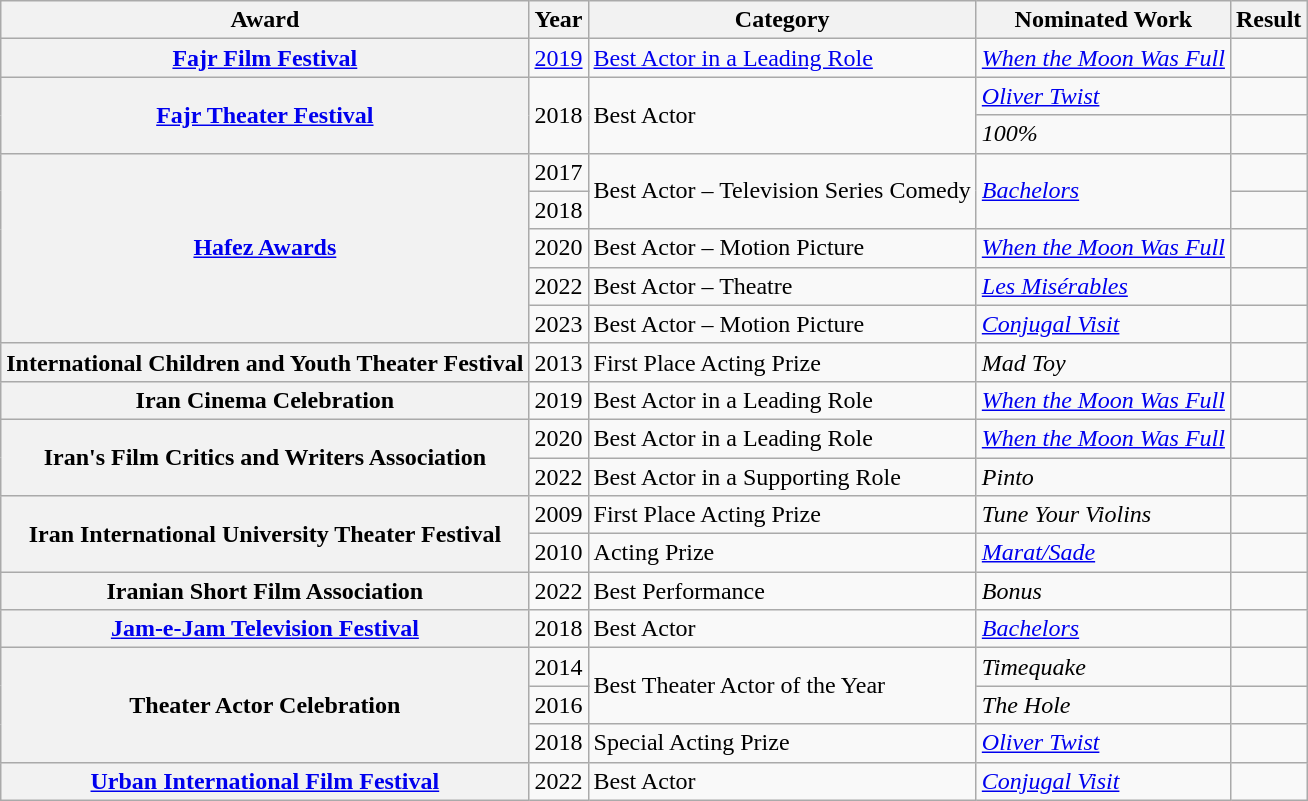<table class="wikitable sortable plainrowheaders">
<tr>
<th scope="col">Award</th>
<th scope="col">Year</th>
<th scope="col">Category</th>
<th scope="col">Nominated Work</th>
<th scope="col">Result</th>
</tr>
<tr>
<th scope="row"><a href='#'>Fajr Film Festival</a></th>
<td><a href='#'>2019</a></td>
<td><a href='#'>Best Actor in a Leading Role</a></td>
<td><em><a href='#'>When the Moon Was Full</a></em></td>
<td></td>
</tr>
<tr>
<th rowspan="2" scope="row"><a href='#'>Fajr Theater Festival</a></th>
<td rowspan="2">2018</td>
<td rowspan="2">Best Actor</td>
<td><em><a href='#'>Oliver Twist</a></em></td>
<td></td>
</tr>
<tr>
<td><em>100%</em></td>
<td></td>
</tr>
<tr>
<th rowspan="5" scope="row"><a href='#'>Hafez Awards</a></th>
<td>2017</td>
<td rowspan="2">Best Actor – Television Series Comedy</td>
<td rowspan="2"><a href='#'><em>Bachelors</em></a></td>
<td></td>
</tr>
<tr>
<td>2018</td>
<td></td>
</tr>
<tr>
<td>2020</td>
<td>Best Actor – Motion Picture</td>
<td><em><a href='#'>When the Moon Was Full</a></em></td>
<td></td>
</tr>
<tr>
<td>2022</td>
<td>Best Actor – Theatre</td>
<td><a href='#'><em>Les Misérables</em></a></td>
<td></td>
</tr>
<tr>
<td>2023</td>
<td>Best Actor – Motion Picture</td>
<td><a href='#'><em>Conjugal Visit</em></a></td>
<td></td>
</tr>
<tr>
<th scope="row">International Children and Youth Theater Festival</th>
<td>2013</td>
<td>First Place Acting Prize</td>
<td><em>Mad Toy</em></td>
<td></td>
</tr>
<tr>
<th scope="row">Iran Cinema Celebration</th>
<td>2019</td>
<td>Best Actor in a Leading Role</td>
<td><em><a href='#'>When the Moon Was Full</a></em></td>
<td></td>
</tr>
<tr>
<th rowspan="2" scope="row">Iran's Film Critics and Writers Association</th>
<td>2020</td>
<td>Best Actor in a Leading Role</td>
<td><em><a href='#'>When the Moon Was Full</a></em></td>
<td></td>
</tr>
<tr>
<td>2022</td>
<td>Best Actor in a Supporting Role</td>
<td><em>Pinto</em></td>
<td></td>
</tr>
<tr>
<th rowspan="2" scope="row">Iran International University Theater Festival</th>
<td>2009</td>
<td>First Place Acting Prize</td>
<td><em>Tune Your Violins</em></td>
<td></td>
</tr>
<tr>
<td>2010</td>
<td>Acting Prize</td>
<td><em><a href='#'>Marat/Sade</a></em></td>
<td></td>
</tr>
<tr>
<th scope="row">Iranian Short Film Association</th>
<td>2022</td>
<td>Best Performance</td>
<td><em>Bonus</em></td>
<td></td>
</tr>
<tr>
<th scope="row"><a href='#'>Jam-e-Jam Television Festival</a></th>
<td>2018</td>
<td>Best Actor</td>
<td><a href='#'><em>Bachelors</em></a></td>
<td></td>
</tr>
<tr>
<th rowspan="3" scope="row">Theater Actor Celebration</th>
<td>2014</td>
<td rowspan="2">Best Theater Actor of the Year</td>
<td><em>Timequake</em></td>
<td></td>
</tr>
<tr>
<td>2016</td>
<td><em>The Hole</em></td>
<td></td>
</tr>
<tr>
<td>2018</td>
<td>Special Acting Prize</td>
<td><em><a href='#'>Oliver Twist</a></em></td>
<td></td>
</tr>
<tr>
<th scope="row"><a href='#'>Urban International Film Festival</a></th>
<td>2022</td>
<td>Best Actor</td>
<td><a href='#'><em>Conjugal Visit</em></a></td>
<td></td>
</tr>
</table>
